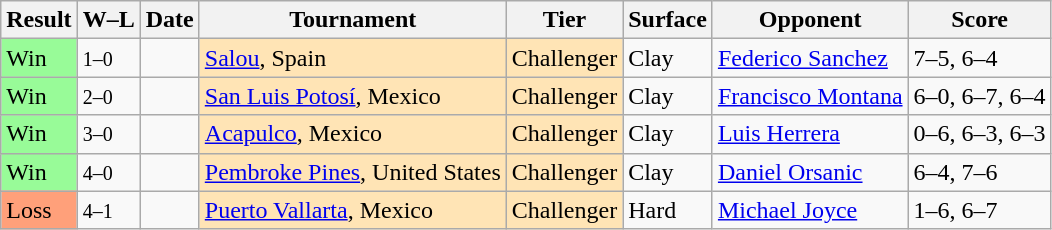<table class="sortable wikitable">
<tr>
<th>Result</th>
<th class="unsortable">W–L</th>
<th>Date</th>
<th>Tournament</th>
<th>Tier</th>
<th>Surface</th>
<th>Opponent</th>
<th class="unsortable">Score</th>
</tr>
<tr>
<td style="background:#98fb98;">Win</td>
<td><small>1–0</small></td>
<td></td>
<td style="background:moccasin;"><a href='#'>Salou</a>, Spain</td>
<td style="background:moccasin;">Challenger</td>
<td>Clay</td>
<td> <a href='#'>Federico Sanchez</a></td>
<td>7–5, 6–4</td>
</tr>
<tr>
<td style="background:#98fb98;">Win</td>
<td><small>2–0</small></td>
<td></td>
<td style="background:moccasin;"><a href='#'>San Luis Potosí</a>, Mexico</td>
<td style="background:moccasin;">Challenger</td>
<td>Clay</td>
<td> <a href='#'>Francisco Montana</a></td>
<td>6–0, 6–7, 6–4</td>
</tr>
<tr>
<td style="background:#98fb98;">Win</td>
<td><small>3–0</small></td>
<td></td>
<td style="background:moccasin;"><a href='#'>Acapulco</a>, Mexico</td>
<td style="background:moccasin;">Challenger</td>
<td>Clay</td>
<td> <a href='#'>Luis Herrera</a></td>
<td>0–6, 6–3, 6–3</td>
</tr>
<tr>
<td style="background:#98fb98;">Win</td>
<td><small>4–0</small></td>
<td></td>
<td style="background:moccasin;"><a href='#'>Pembroke Pines</a>, United States</td>
<td style="background:moccasin;">Challenger</td>
<td>Clay</td>
<td> <a href='#'>Daniel Orsanic</a></td>
<td>6–4, 7–6</td>
</tr>
<tr>
<td style="background:#ffa07a;">Loss</td>
<td><small>4–1</small></td>
<td></td>
<td style="background:moccasin;"><a href='#'>Puerto Vallarta</a>, Mexico</td>
<td style="background:moccasin;">Challenger</td>
<td>Hard</td>
<td> <a href='#'>Michael Joyce</a></td>
<td>1–6, 6–7</td>
</tr>
</table>
